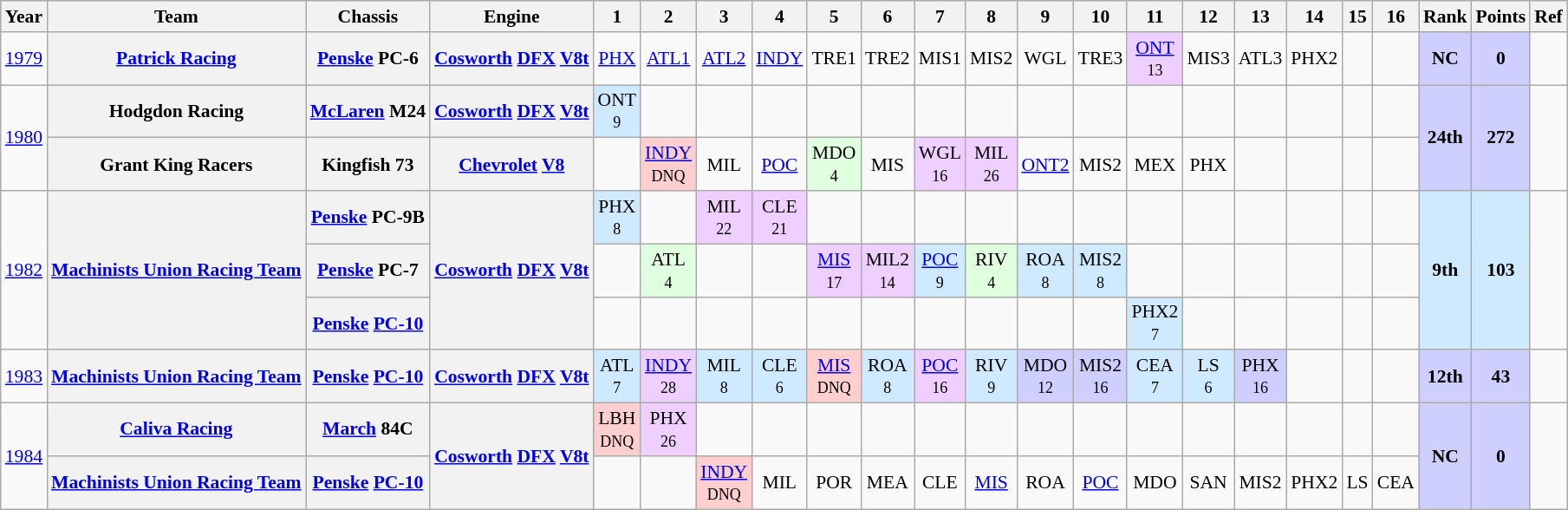<table class="wikitable" style="text-align:center; font-size:90%">
<tr>
<th>Year</th>
<th>Team</th>
<th>Chassis</th>
<th>Engine</th>
<th>1</th>
<th>2</th>
<th>3</th>
<th>4</th>
<th>5</th>
<th>6</th>
<th>7</th>
<th>8</th>
<th>9</th>
<th>10</th>
<th>11</th>
<th>12</th>
<th>13</th>
<th>14</th>
<th>15</th>
<th>16</th>
<th>Rank</th>
<th>Points</th>
<th>Ref</th>
</tr>
<tr>
<td><a href='#'>1979</a></td>
<th><a href='#'>Patrick Racing</a></th>
<th><a href='#'>Penske</a> PC-6</th>
<th><a href='#'>Cosworth</a> <a href='#'>DFX</a> <a href='#'>V8</a><a href='#'>t</a></th>
<td><a href='#'>PHX</a></td>
<td><a href='#'>ATL1</a></td>
<td><a href='#'>ATL2</a></td>
<td><a href='#'>INDY</a></td>
<td>TRE1</td>
<td>TRE2</td>
<td>MIS1</td>
<td>MIS2</td>
<td>WGL</td>
<td>TRE3</td>
<td style="background:#EFCFFF;"><a href='#'>ONT</a><br><small>13</small></td>
<td>MIS3</td>
<td>ATL3</td>
<td>PHX2</td>
<td></td>
<td></td>
<td style="background:#CFCFFF;"><strong>NC</strong></td>
<td style="background:#CFCFFF;"><strong>0</strong></td>
<td></td>
</tr>
<tr>
<td rowspan=2><a href='#'>1980</a></td>
<th>Hodgdon Racing</th>
<th><a href='#'>McLaren</a> M24</th>
<th><a href='#'>Cosworth</a> <a href='#'>DFX</a> <a href='#'>V8</a><a href='#'>t</a></th>
<td style="background:#CFEAFF;">ONT<br><small>9</small></td>
<td></td>
<td></td>
<td></td>
<td></td>
<td></td>
<td></td>
<td></td>
<td></td>
<td></td>
<td></td>
<td></td>
<td></td>
<td></td>
<td></td>
<td></td>
<td rowspan=2 style="background:#CFCFFF;"><strong>24th</strong></td>
<td rowspan=2 style="background:#CFCFFF;"><strong>272</strong></td>
<td rowspan=2></td>
</tr>
<tr>
<th>Grant King Racers</th>
<th>Kingfish  73</th>
<th><a href='#'>Chevrolet</a> <a href='#'>V8</a></th>
<td></td>
<td style="background:#FFCFCF;"><a href='#'>INDY</a><br><small>DNQ</small></td>
<td>MIL</td>
<td><a href='#'>POC</a></td>
<td style="background:#DFFFDF;">MDO<br><small>4</small></td>
<td>MIS</td>
<td style="background:#EFCFFF;">WGL<br><small>16</small></td>
<td style="background:#EFCFFF;">MIL<br><small>26</small></td>
<td><a href='#'>ONT2</a></td>
<td>MIS2</td>
<td>MEX</td>
<td>PHX</td>
<td></td>
<td></td>
<td></td>
<td></td>
</tr>
<tr>
<td rowspan=3><a href='#'>1982</a></td>
<th rowspan=3><a href='#'>Machinists Union Racing Team</a></th>
<th><a href='#'>Penske</a> PC-9B</th>
<th rowspan=3><a href='#'>Cosworth</a> <a href='#'>DFX</a> <a href='#'>V8</a><a href='#'>t</a></th>
<td style="background:#CFEAFF;">PHX<br><small>8</small></td>
<td></td>
<td style="background:#EFCFFF;">MIL<br><small>22</small></td>
<td style="background:#EFCFFF;">CLE<br><small>21</small></td>
<td></td>
<td></td>
<td></td>
<td></td>
<td></td>
<td></td>
<td></td>
<td></td>
<td></td>
<td></td>
<td></td>
<td></td>
<td rowspan=3 style="background:#CFEAFF;"><strong>9th</strong></td>
<td rowspan=3 style="background:#CFEAFF;"><strong>103</strong></td>
<td rowspan=3></td>
</tr>
<tr>
<th><a href='#'>Penske</a> PC-7</th>
<td></td>
<td style="background:#DFFFDF;">ATL<br><small>4</small></td>
<td></td>
<td></td>
<td style="background:#EFCFFF;"><a href='#'>MIS</a><br><small>17</small></td>
<td style="background:#EFCFFF;">MIL2<br><small>14</small></td>
<td style="background:#CFEAFF;"><a href='#'>POC</a><br><small>9</small></td>
<td style="background:#DFFFDF;">RIV<br><small>4</small></td>
<td style="background:#CFEAFF;">ROA<br><small>8</small></td>
<td style="background:#CFEAFF;">MIS2<br><small>8</small></td>
<td></td>
<td></td>
<td></td>
<td></td>
<td></td>
<td></td>
</tr>
<tr>
<th><a href='#'>Penske</a> <a href='#'>PC-10</a></th>
<td></td>
<td></td>
<td></td>
<td></td>
<td></td>
<td></td>
<td></td>
<td></td>
<td></td>
<td></td>
<td style="background:#CFEAFF;">PHX2<br><small>7</small></td>
<td></td>
<td></td>
<td></td>
<td></td>
<td></td>
</tr>
<tr>
<td><a href='#'>1983</a></td>
<th><a href='#'>Machinists Union Racing Team</a></th>
<th><a href='#'>Penske</a> <a href='#'>PC-10</a></th>
<th><a href='#'>Cosworth</a> <a href='#'>DFX</a> <a href='#'>V8</a><a href='#'>t</a></th>
<td style="background:#CFEAFF;">ATL<br><small>7</small></td>
<td style="background:#EFCFFF;"><a href='#'>INDY</a><br><small>28</small></td>
<td style="background:#CFEAFF;">MIL<br><small>8</small></td>
<td style="background:#CFEAFF;">CLE<br><small>6</small></td>
<td style="background:#FFCFCF;"><a href='#'>MIS</a><br><small>DNQ</small></td>
<td style="background:#CFEAFF;">ROA<br><small>8</small></td>
<td style="background:#EFCFFF;"><a href='#'>POC</a><br><small>16</small></td>
<td style="background:#CFEAFF;">RIV<br><small>9</small></td>
<td style="background:#CFCFFF;">MDO<br><small>12</small></td>
<td style="background:#CFCFFF;">MIS2<br><small>16</small></td>
<td style="background:#CFEAFF;">CEA<br><small>7</small></td>
<td style="background:#CFEAFF;">LS<br><small>6</small></td>
<td style="background:#CFCFFF;">PHX<br><small>16</small></td>
<td></td>
<td></td>
<td></td>
<td style="background:#CFCFFF;"><strong>12th</strong></td>
<td style="background:#CFCFFF;"><strong>43</strong></td>
<td></td>
</tr>
<tr>
<td rowspan=2><a href='#'>1984</a></td>
<th><a href='#'>Caliva Racing</a></th>
<th><a href='#'>March</a> 84C</th>
<th rowspan=2><a href='#'>Cosworth</a> <a href='#'>DFX</a> <a href='#'>V8</a><a href='#'>t</a></th>
<td style="background:#FFCFCF;">LBH<br><small>DNQ</small></td>
<td style="background:#EFCFFF;">PHX<br><small>26</small></td>
<td></td>
<td></td>
<td></td>
<td></td>
<td></td>
<td></td>
<td></td>
<td></td>
<td></td>
<td></td>
<td></td>
<td></td>
<td></td>
<td></td>
<td rowspan=2 style="background:#CFCFFF;"><strong>NC</strong></td>
<td rowspan=2 style="background:#CFCFFF;"><strong>0</strong></td>
<td rowspan=2></td>
</tr>
<tr>
<th><a href='#'>Machinists Union Racing Team</a></th>
<th><a href='#'>Penske</a> <a href='#'>PC-10</a></th>
<td></td>
<td></td>
<td style="background:#FFCFCF;"><a href='#'>INDY</a><br><small>DNQ</small></td>
<td>MIL</td>
<td>POR</td>
<td>MEA</td>
<td>CLE</td>
<td><a href='#'>MIS</a></td>
<td>ROA</td>
<td><a href='#'>POC</a></td>
<td>MDO</td>
<td>SAN</td>
<td>MIS2</td>
<td>PHX2</td>
<td>LS</td>
<td>CEA</td>
</tr>
</table>
